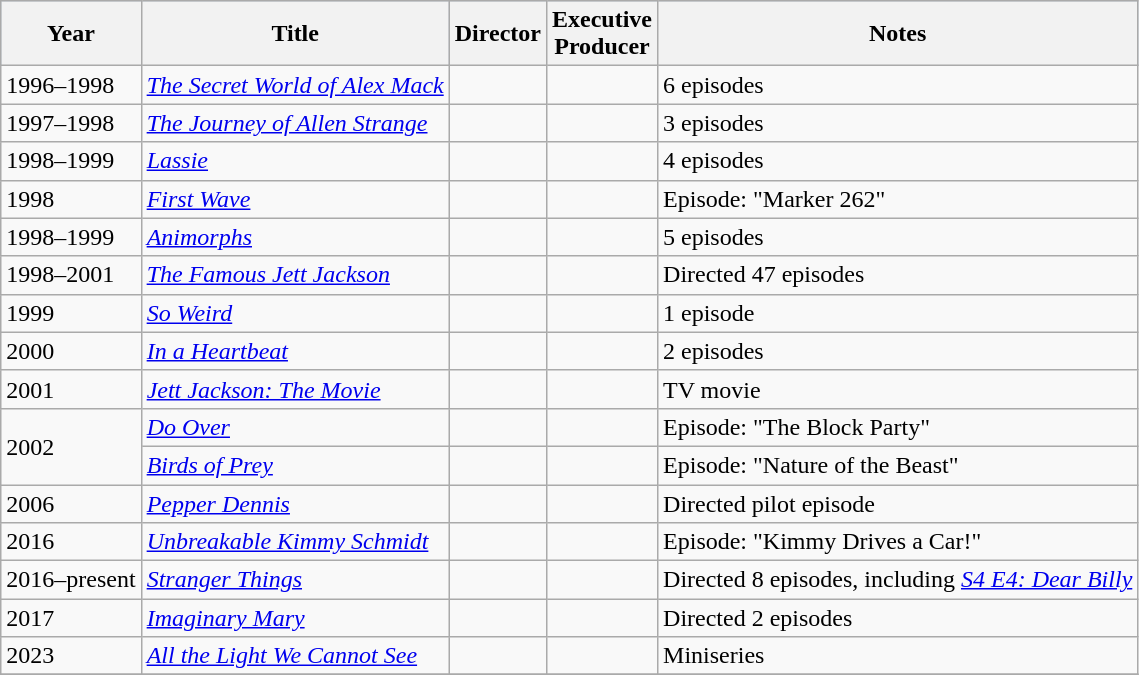<table class="wikitable sortable">
<tr style="background:#b0c4de; text-align:center;">
<th>Year</th>
<th>Title</th>
<th>Director</th>
<th>Executive<br>Producer</th>
<th class="unsortable">Notes</th>
</tr>
<tr>
<td>1996–1998</td>
<td data-sort-value="Secret World of Alex Mack, The"><em><a href='#'>The Secret World of Alex Mack</a></em></td>
<td></td>
<td></td>
<td>6 episodes</td>
</tr>
<tr>
<td>1997–1998</td>
<td data-sort-value="Journey of Allen Strange, The"><em><a href='#'>The Journey of Allen Strange</a></em></td>
<td></td>
<td></td>
<td>3 episodes</td>
</tr>
<tr>
<td>1998–1999</td>
<td><em><a href='#'>Lassie</a></em></td>
<td></td>
<td></td>
<td>4 episodes</td>
</tr>
<tr>
<td>1998</td>
<td><em><a href='#'>First Wave</a></em></td>
<td></td>
<td></td>
<td>Episode: "Marker 262"</td>
</tr>
<tr>
<td>1998–1999</td>
<td><em><a href='#'>Animorphs</a></em></td>
<td></td>
<td></td>
<td>5 episodes</td>
</tr>
<tr>
<td>1998–2001</td>
<td data-sort-value="Famous Jett Jackson, The"><em><a href='#'>The Famous Jett Jackson</a></em></td>
<td></td>
<td></td>
<td>Directed 47 episodes</td>
</tr>
<tr>
<td>1999</td>
<td><em><a href='#'>So Weird</a></em></td>
<td></td>
<td></td>
<td>1 episode</td>
</tr>
<tr>
<td>2000</td>
<td><em><a href='#'>In a Heartbeat</a></em></td>
<td></td>
<td></td>
<td>2 episodes</td>
</tr>
<tr>
<td>2001</td>
<td><em><a href='#'>Jett Jackson: The Movie</a></em></td>
<td></td>
<td></td>
<td>TV movie</td>
</tr>
<tr>
<td rowspan="2">2002</td>
<td><em><a href='#'>Do Over</a></em></td>
<td></td>
<td></td>
<td>Episode: "The Block Party"</td>
</tr>
<tr>
<td><em><a href='#'>Birds of Prey</a></em></td>
<td></td>
<td></td>
<td>Episode: "Nature of the Beast"</td>
</tr>
<tr>
<td>2006</td>
<td><em><a href='#'>Pepper Dennis</a></em></td>
<td></td>
<td></td>
<td>Directed pilot episode</td>
</tr>
<tr>
<td>2016</td>
<td><em><a href='#'>Unbreakable Kimmy Schmidt</a></em></td>
<td></td>
<td></td>
<td>Episode: "Kimmy Drives a Car!"</td>
</tr>
<tr>
<td>2016–present</td>
<td><em><a href='#'>Stranger Things</a></em></td>
<td></td>
<td></td>
<td>Directed 8 episodes, including <em><a href='#'>S4 E4: Dear Billy</a></em></td>
</tr>
<tr>
<td>2017</td>
<td><em><a href='#'>Imaginary Mary</a></em></td>
<td></td>
<td></td>
<td>Directed 2 episodes</td>
</tr>
<tr>
<td>2023</td>
<td><em><a href='#'>All the Light We Cannot See</a></em></td>
<td></td>
<td></td>
<td>Miniseries</td>
</tr>
<tr>
</tr>
</table>
